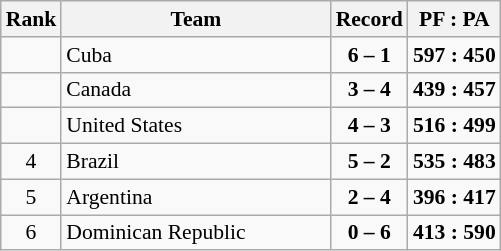<table class="wikitable" style="border-collapse: collapse; font-size: 90%;">
<tr>
<th>Rank</th>
<th align="left" style="width: 12em">Team</th>
<th>Record</th>
<th>PF : PA</th>
</tr>
<tr>
<td align="center"></td>
<td> Cuba</td>
<td align="center"><strong>6 – 1</strong></td>
<td align="center"><strong>597 : 450</strong></td>
</tr>
<tr>
<td align="center"></td>
<td> Canada</td>
<td align="center"><strong>3 – 4</strong></td>
<td align="center"><strong>439 : 457</strong></td>
</tr>
<tr>
<td align="center"></td>
<td> United States</td>
<td align="center"><strong>4 – 3</strong></td>
<td align="center"><strong>516 : 499</strong></td>
</tr>
<tr>
<td align="center">4</td>
<td> Brazil</td>
<td align="center"><strong>5 – 2</strong></td>
<td align="center"><strong>535 : 483</strong></td>
</tr>
<tr>
<td align="center">5</td>
<td> Argentina</td>
<td align="center"><strong>2 – 4</strong></td>
<td align="center"><strong>396 : 417</strong></td>
</tr>
<tr>
<td align="center">6</td>
<td> Dominican Republic</td>
<td align="center"><strong>0 – 6</strong></td>
<td align="center"><strong>413 : 590</strong></td>
</tr>
</table>
